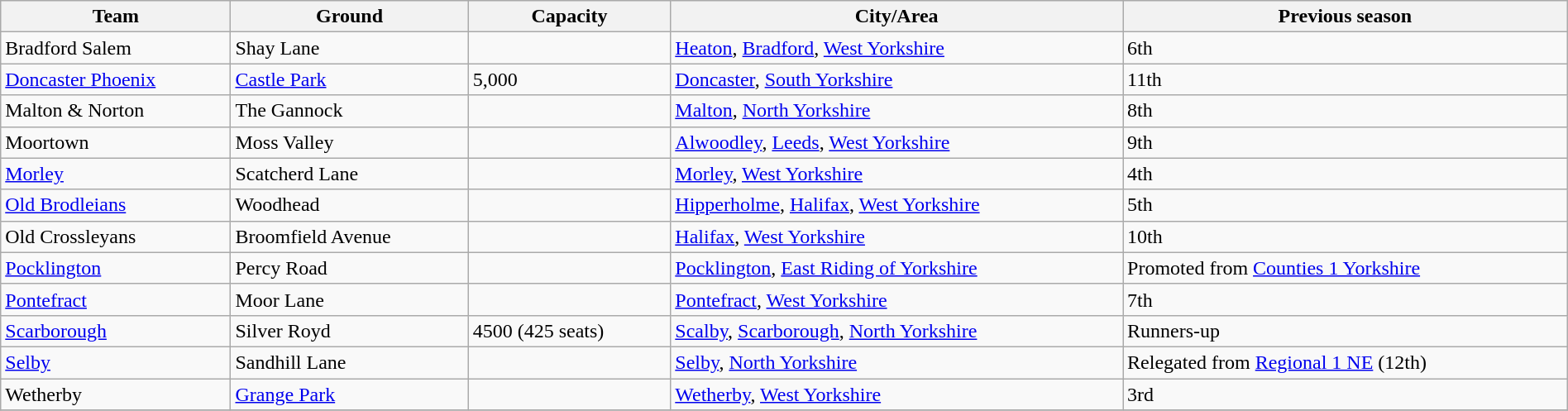<table class="wikitable sortable" width=100%>
<tr>
<th>Team</th>
<th>Ground</th>
<th>Capacity</th>
<th>City/Area</th>
<th>Previous season</th>
</tr>
<tr>
<td>Bradford Salem</td>
<td>Shay Lane</td>
<td></td>
<td><a href='#'>Heaton</a>, <a href='#'>Bradford</a>, <a href='#'>West Yorkshire</a></td>
<td>6th</td>
</tr>
<tr>
<td><a href='#'>Doncaster Phoenix</a></td>
<td><a href='#'>Castle Park</a></td>
<td>5,000</td>
<td><a href='#'>Doncaster</a>, <a href='#'>South Yorkshire</a></td>
<td>11th</td>
</tr>
<tr>
<td>Malton & Norton</td>
<td>The Gannock</td>
<td></td>
<td><a href='#'>Malton</a>, <a href='#'>North Yorkshire</a></td>
<td>8th</td>
</tr>
<tr>
<td>Moortown</td>
<td>Moss Valley</td>
<td></td>
<td><a href='#'>Alwoodley</a>, <a href='#'>Leeds</a>, <a href='#'>West Yorkshire</a></td>
<td>9th</td>
</tr>
<tr>
<td><a href='#'>Morley</a></td>
<td>Scatcherd Lane</td>
<td></td>
<td><a href='#'>Morley</a>, <a href='#'>West Yorkshire</a></td>
<td>4th</td>
</tr>
<tr>
<td><a href='#'>Old Brodleians</a></td>
<td>Woodhead</td>
<td></td>
<td><a href='#'>Hipperholme</a>, <a href='#'>Halifax</a>, <a href='#'>West Yorkshire</a></td>
<td>5th</td>
</tr>
<tr>
<td>Old Crossleyans</td>
<td>Broomfield Avenue</td>
<td></td>
<td><a href='#'>Halifax</a>, <a href='#'>West Yorkshire</a></td>
<td>10th</td>
</tr>
<tr>
<td><a href='#'>Pocklington</a></td>
<td>Percy Road</td>
<td></td>
<td><a href='#'>Pocklington</a>, <a href='#'>East Riding of Yorkshire</a></td>
<td>Promoted from <a href='#'>Counties 1 Yorkshire</a></td>
</tr>
<tr>
<td><a href='#'>Pontefract</a></td>
<td>Moor Lane</td>
<td></td>
<td><a href='#'>Pontefract</a>, <a href='#'>West Yorkshire</a></td>
<td>7th</td>
</tr>
<tr>
<td><a href='#'>Scarborough</a></td>
<td>Silver Royd</td>
<td>4500 (425 seats)</td>
<td><a href='#'>Scalby</a>, <a href='#'>Scarborough</a>, <a href='#'>North Yorkshire</a></td>
<td>Runners-up</td>
</tr>
<tr>
<td><a href='#'>Selby</a></td>
<td>Sandhill Lane</td>
<td></td>
<td><a href='#'>Selby</a>, <a href='#'>North Yorkshire</a></td>
<td>Relegated from <a href='#'>Regional 1 NE</a> (12th)</td>
</tr>
<tr>
<td>Wetherby</td>
<td><a href='#'>Grange Park</a></td>
<td></td>
<td><a href='#'>Wetherby</a>, <a href='#'>West Yorkshire</a></td>
<td>3rd</td>
</tr>
<tr>
</tr>
</table>
